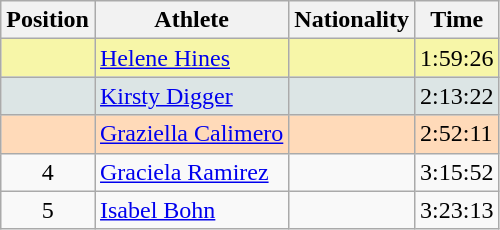<table class="wikitable sortable">
<tr>
<th>Position</th>
<th>Athlete</th>
<th>Nationality</th>
<th>Time</th>
</tr>
<tr bgcolor="#F7F6A8">
<td align=center></td>
<td><a href='#'>Helene Hines</a></td>
<td></td>
<td>1:59:26</td>
</tr>
<tr bgcolor="#DCE5E5">
<td align=center></td>
<td><a href='#'>Kirsty Digger</a></td>
<td></td>
<td>2:13:22</td>
</tr>
<tr bgcolor="#FFDAB9">
<td align=center></td>
<td><a href='#'>Graziella Calimero</a></td>
<td></td>
<td>2:52:11</td>
</tr>
<tr>
<td align=center>4</td>
<td><a href='#'>Graciela Ramirez</a></td>
<td></td>
<td>3:15:52</td>
</tr>
<tr>
<td align=center>5</td>
<td><a href='#'>Isabel Bohn</a></td>
<td></td>
<td>3:23:13</td>
</tr>
</table>
